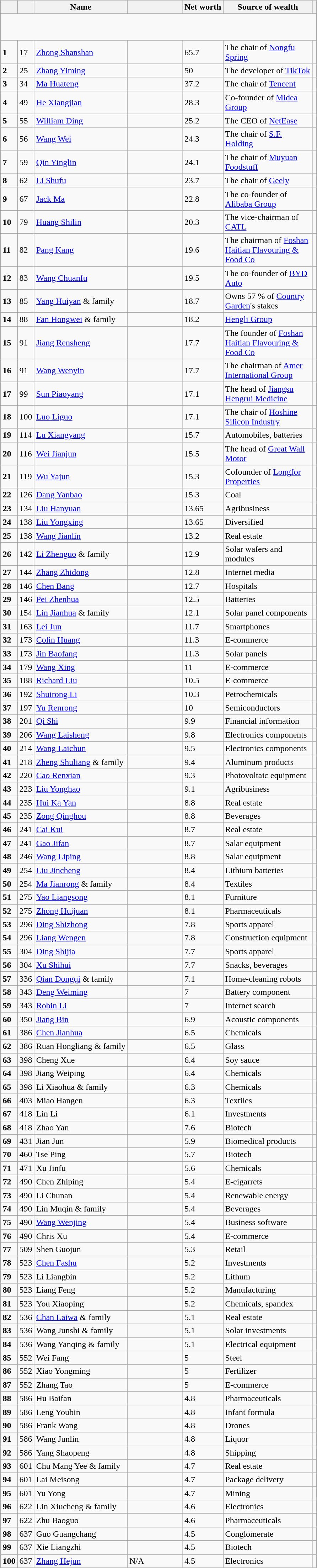<table class="wikitable sortable" style="margin: auto">
<tr>
<th></th>
<th></th>
<th class="unsortable">Name</th>
<th style="width:6em"></th>
<th class="unsortable">Net worth<br></th>
<th style="width:10em"; class="unsortable">Source of wealth</th>
<th class="unsortable"></th>
</tr>
<tr style="vertical-align:middle; height:50px; text-align:center;">
</tr>
<tr>
<td><strong>1</strong></td>
<td>17</td>
<td><a href='#'>Zhong Shanshan</a></td>
<td></td>
<td> 65.7<br></td>
<td>The chair of <a href='#'>Nongfu Spring</a></td>
<td></td>
</tr>
<tr>
<td><strong>2</strong></td>
<td>25</td>
<td><a href='#'>Zhang Yiming</a></td>
<td></td>
<td> 50<br></td>
<td>The developer of <a href='#'>TikTok</a></td>
<td></td>
</tr>
<tr>
<td><strong>3</strong></td>
<td>34</td>
<td><a href='#'>Ma Huateng</a></td>
<td></td>
<td> 37.2<br></td>
<td>The chair of <a href='#'>Tencent</a></td>
<td></td>
</tr>
<tr>
<td><strong>4</strong></td>
<td>49</td>
<td><a href='#'>He Xiangjian</a></td>
<td></td>
<td> 28.3<br></td>
<td>Co-founder of <a href='#'>Midea Group</a></td>
<td></td>
</tr>
<tr>
<td><strong>5</strong></td>
<td>55</td>
<td><a href='#'>William Ding</a></td>
<td></td>
<td> 25.2<br></td>
<td>The CEO of <a href='#'>NetEase</a></td>
<td></td>
</tr>
<tr>
<td><strong>6</strong></td>
<td>56</td>
<td><a href='#'>Wang Wei</a></td>
<td></td>
<td> 24.3<br></td>
<td>The chair of <a href='#'>S.F. Holding</a></td>
<td></td>
</tr>
<tr>
<td><strong>7</strong></td>
<td>59</td>
<td><a href='#'>Qin Yinglin</a></td>
<td></td>
<td> 24.1<br></td>
<td>The chair of <a href='#'>Muyuan Foodstuff</a></td>
<td></td>
</tr>
<tr>
<td><strong>8</strong></td>
<td>62</td>
<td><a href='#'>Li Shufu</a></td>
<td></td>
<td> 23.7<br></td>
<td>The chair of <a href='#'>Geely</a></td>
<td></td>
</tr>
<tr>
<td><strong>9</strong></td>
<td>67</td>
<td><a href='#'>Jack Ma</a></td>
<td></td>
<td> 22.8<br></td>
<td>The co-founder of <a href='#'>Alibaba Group</a></td>
<td></td>
</tr>
<tr>
<td><strong>10</strong></td>
<td>79</td>
<td><a href='#'>Huang Shilin</a></td>
<td></td>
<td> 20.3<br></td>
<td>The vice-chairman of <a href='#'>CATL</a></td>
<td></td>
</tr>
<tr>
<td><strong>11</strong></td>
<td>82</td>
<td><a href='#'>Pang Kang</a></td>
<td></td>
<td> 19.6<br></td>
<td>The chairman of <a href='#'>Foshan Haitian Flavouring & Food Co</a></td>
<td></td>
</tr>
<tr>
<td><strong>12</strong></td>
<td>83</td>
<td><a href='#'>Wang Chuanfu</a></td>
<td></td>
<td> 19.5<br></td>
<td>The co-founder of <a href='#'>BYD Auto</a></td>
<td></td>
</tr>
<tr>
<td><strong>13</strong></td>
<td>85</td>
<td><a href='#'>Yang Huiyan</a> & family</td>
<td></td>
<td> 18.7<br></td>
<td>Owns 57 % of <a href='#'>Country Garden</a>'s stakes</td>
<td></td>
</tr>
<tr>
<td><strong>14</strong></td>
<td>88</td>
<td><a href='#'>Fan Hongwei</a> & family</td>
<td></td>
<td> 18.2</td>
<td><a href='#'>Hengli Group</a></td>
<td></td>
</tr>
<tr>
<td><strong>15</strong></td>
<td>91</td>
<td><a href='#'>Jiang Rensheng</a></td>
<td></td>
<td> 17.7<br></td>
<td>The founder of <a href='#'>Foshan Haitian Flavouring & Food Co</a></td>
<td></td>
</tr>
<tr>
<td><strong>16</strong></td>
<td>91</td>
<td><a href='#'>Wang Wenyin</a></td>
<td></td>
<td> 17.7<br></td>
<td>The chairman of <a href='#'>Amer International Group</a></td>
<td></td>
</tr>
<tr>
<td><strong>17</strong></td>
<td>99</td>
<td><a href='#'>Sun Piaoyang</a></td>
<td></td>
<td> 17.1<br></td>
<td>The head of <a href='#'>Jiangsu Hengrui Medicine</a></td>
<td></td>
</tr>
<tr>
<td><strong>18</strong></td>
<td>100</td>
<td><a href='#'>Luo Liguo</a></td>
<td></td>
<td> 17.1<br></td>
<td>The chair of <a href='#'>Hoshine Silicon Industry</a></td>
<td></td>
</tr>
<tr>
<td><strong>19</strong></td>
<td>114</td>
<td><a href='#'>Lu Xiangyang</a></td>
<td></td>
<td> 15.7<br></td>
<td>Automobiles, batteries</td>
<td></td>
</tr>
<tr>
<td><strong>20</strong></td>
<td>116</td>
<td><a href='#'>Wei Jianjun</a></td>
<td></td>
<td> 15.5</td>
<td>The head of <a href='#'>Great Wall Motor</a></td>
<td></td>
</tr>
<tr>
<td><strong>21</strong></td>
<td>119</td>
<td><a href='#'>Wu Yajun</a></td>
<td></td>
<td> 15.3<br></td>
<td>Cofounder of <a href='#'>Longfor Properties</a></td>
<td></td>
</tr>
<tr>
<td><strong>22</strong></td>
<td>126</td>
<td><a href='#'>Dang Yanbao</a></td>
<td></td>
<td> 15.3<br></td>
<td>Coal</td>
<td></td>
</tr>
<tr>
<td><strong>23</strong></td>
<td>134</td>
<td><a href='#'>Liu Hanyuan</a></td>
<td></td>
<td> 13.65<br></td>
<td>Agribusiness</td>
<td></td>
</tr>
<tr>
<td><strong>24</strong></td>
<td>138</td>
<td><a href='#'>Liu Yongxing</a></td>
<td></td>
<td> 13.65<br></td>
<td>Diversified</td>
<td></td>
</tr>
<tr>
<td><strong>25</strong></td>
<td>138</td>
<td><a href='#'>Wang Jianlin</a></td>
<td></td>
<td> 13.2<br></td>
<td>Real estate</td>
<td></td>
</tr>
<tr>
<td><strong>26</strong></td>
<td>142</td>
<td><a href='#'>Li Zhenguo</a> & family</td>
<td></td>
<td> 12.9<br></td>
<td>Solar wafers and modules</td>
<td></td>
</tr>
<tr>
<td><strong>27</strong></td>
<td>144</td>
<td><a href='#'>Zhang Zhidong</a></td>
<td></td>
<td> 12.8<br></td>
<td>Internet media</td>
<td></td>
</tr>
<tr>
<td><strong>28</strong></td>
<td>146</td>
<td><a href='#'>Chen Bang</a></td>
<td></td>
<td> 12.7<br></td>
<td>Hospitals</td>
<td></td>
</tr>
<tr>
<td><strong>29</strong></td>
<td>146</td>
<td><a href='#'>Pei Zhenhua</a></td>
<td></td>
<td> 12.5<br></td>
<td>Batteries</td>
<td></td>
</tr>
<tr>
<td><strong>30</strong></td>
<td>154</td>
<td><a href='#'>Lin Jianhua</a> & family</td>
<td></td>
<td> 12.1<br></td>
<td>Solar panel components</td>
<td></td>
</tr>
<tr>
<td><strong>31</strong></td>
<td>163</td>
<td><a href='#'>Lei Jun</a></td>
<td></td>
<td> 11.7<br></td>
<td>Smartphones</td>
<td></td>
</tr>
<tr>
<td><strong>32</strong></td>
<td>173</td>
<td><a href='#'>Colin Huang</a></td>
<td></td>
<td> 11.3<br></td>
<td>E-commerce</td>
<td></td>
</tr>
<tr>
<td><strong>33</strong></td>
<td>173</td>
<td><a href='#'>Jin Baofang</a></td>
<td></td>
<td> 11.3<br></td>
<td>Solar panels</td>
<td></td>
</tr>
<tr>
<td><strong>34</strong></td>
<td>179</td>
<td><a href='#'>Wang Xing</a></td>
<td></td>
<td> 11<br></td>
<td>E-commerce</td>
<td></td>
</tr>
<tr>
<td><strong>35</strong></td>
<td>188</td>
<td><a href='#'>Richard Liu</a></td>
<td></td>
<td> 10.5<br></td>
<td>E-commerce</td>
<td></td>
</tr>
<tr>
<td><strong>36</strong></td>
<td>192</td>
<td><a href='#'>Shuirong Li</a></td>
<td></td>
<td> 10.3<br></td>
<td>Petrochemicals</td>
<td></td>
</tr>
<tr>
<td><strong>37</strong></td>
<td>197</td>
<td><a href='#'>Yu Renrong</a></td>
<td></td>
<td> 10<br></td>
<td>Semiconductors</td>
<td></td>
</tr>
<tr>
<td><strong>38</strong></td>
<td>201</td>
<td><a href='#'>Qi Shi</a></td>
<td></td>
<td> 9.9<br></td>
<td>Financial information</td>
<td></td>
</tr>
<tr>
<td><strong>39</strong></td>
<td>206</td>
<td><a href='#'>Wang Laisheng</a></td>
<td></td>
<td> 9.8<br></td>
<td>Electronics components</td>
<td></td>
</tr>
<tr>
<td><strong>40</strong></td>
<td>214</td>
<td><a href='#'>Wang Laichun</a></td>
<td></td>
<td> 9.5<br></td>
<td>Electronics components</td>
<td></td>
</tr>
<tr>
<td><strong>41</strong></td>
<td>218</td>
<td><a href='#'>Zheng Shuliang</a> & family</td>
<td></td>
<td> 9.4<br></td>
<td>Aluminum products</td>
<td></td>
</tr>
<tr>
<td><strong>42</strong></td>
<td>220</td>
<td><a href='#'>Cao Renxian</a></td>
<td></td>
<td> 9.3<br></td>
<td>Photovoltaic equipment</td>
<td></td>
</tr>
<tr>
<td><strong>43</strong></td>
<td>223</td>
<td><a href='#'>Liu Yonghao</a></td>
<td></td>
<td> 9.1<br></td>
<td>Agribusiness</td>
<td></td>
</tr>
<tr>
<td><strong>44</strong></td>
<td>235</td>
<td><a href='#'>Hui Ka Yan</a></td>
<td></td>
<td> 8.8<br></td>
<td>Real estate</td>
<td></td>
</tr>
<tr>
<td><strong>45</strong></td>
<td>235</td>
<td><a href='#'>Zong Qinghou</a></td>
<td></td>
<td> 8.8</td>
<td>Beverages</td>
<td></td>
</tr>
<tr>
<td><strong>46</strong></td>
<td>241</td>
<td><a href='#'>Cai Kui</a></td>
<td></td>
<td> 8.7<br></td>
<td>Real estate</td>
<td></td>
</tr>
<tr>
<td><strong>47</strong></td>
<td>241</td>
<td><a href='#'>Gao Jifan</a></td>
<td></td>
<td> 8.7<br></td>
<td>Salar equipment</td>
<td></td>
</tr>
<tr>
<td><strong>48</strong></td>
<td>246</td>
<td><a href='#'>Wang Liping</a></td>
<td></td>
<td> 8.8<br></td>
<td>Salar equipment</td>
<td></td>
</tr>
<tr>
<td><strong>49</strong></td>
<td>254</td>
<td><a href='#'>Liu Jincheng</a></td>
<td></td>
<td> 8.4<br></td>
<td>Lithium batteries</td>
<td></td>
</tr>
<tr>
<td><strong>50</strong></td>
<td>254</td>
<td><a href='#'>Ma Jianrong</a> & family</td>
<td></td>
<td> 8.4<br></td>
<td>Textiles</td>
<td></td>
</tr>
<tr>
<td><strong>51</strong></td>
<td>275</td>
<td><a href='#'>Yao Liangsong</a></td>
<td></td>
<td> 8.1<br></td>
<td>Furniture</td>
<td></td>
</tr>
<tr>
<td><strong>52</strong></td>
<td>275</td>
<td><a href='#'>Zhong Huijuan</a></td>
<td></td>
<td> 8.1<br></td>
<td>Pharmaceuticals</td>
<td></td>
</tr>
<tr>
<td><strong>53</strong></td>
<td>296</td>
<td><a href='#'>Ding Shizhong</a></td>
<td></td>
<td> 7.8<br></td>
<td>Sports apparel</td>
<td></td>
</tr>
<tr>
<td><strong>54</strong></td>
<td>296</td>
<td><a href='#'>Liang Wengen</a></td>
<td></td>
<td> 7.8<br></td>
<td>Construction equipment</td>
<td></td>
</tr>
<tr>
<td><strong>55</strong></td>
<td>304</td>
<td><a href='#'>Ding Shijia</a></td>
<td></td>
<td> 7.7<br></td>
<td>Sports apparel</td>
<td></td>
</tr>
<tr>
<td><strong>56</strong></td>
<td>304</td>
<td><a href='#'>Xu Shihui</a></td>
<td></td>
<td> 7.7<br></td>
<td>Snacks, beverages</td>
<td></td>
</tr>
<tr>
<td><strong>57</strong></td>
<td>336</td>
<td><a href='#'>Qian Dongqi</a> & family</td>
<td></td>
<td> 7.1<br></td>
<td>Home-cleaning robots</td>
<td></td>
</tr>
<tr>
<td><strong>58</strong></td>
<td>343</td>
<td><a href='#'>Deng Weiming</a></td>
<td></td>
<td> 7<br></td>
<td>Battery component</td>
<td></td>
</tr>
<tr>
<td><strong>59</strong></td>
<td>343</td>
<td><a href='#'>Robin Li</a></td>
<td></td>
<td> 7<br></td>
<td>Internet search</td>
<td></td>
</tr>
<tr>
<td><strong>60</strong></td>
<td>350</td>
<td><a href='#'>Jiang Bin</a></td>
<td></td>
<td> 6.9<br></td>
<td>Acoustic components</td>
<td></td>
</tr>
<tr>
<td><strong>61</strong></td>
<td>386</td>
<td><a href='#'>Chen Jianhua</a></td>
<td></td>
<td> 6.5<br></td>
<td>Chemicals</td>
<td></td>
</tr>
<tr>
<td><strong>62</strong></td>
<td>386</td>
<td>Ruan Hongliang & family</td>
<td></td>
<td> 6.5<br></td>
<td>Glass</td>
<td></td>
</tr>
<tr>
<td><strong>63</strong></td>
<td>398</td>
<td>Cheng Xue</td>
<td></td>
<td> 6.4<br></td>
<td>Soy sauce</td>
<td></td>
</tr>
<tr>
<td><strong>64</strong></td>
<td>398</td>
<td>Jiang Weiping</td>
<td></td>
<td> 6.4<br></td>
<td>Chemicals</td>
<td></td>
</tr>
<tr>
<td><strong>65</strong></td>
<td>398</td>
<td>Li Xiaohua & family</td>
<td></td>
<td> 6.3<br></td>
<td>Chemicals</td>
<td></td>
</tr>
<tr>
<td><strong>66</strong></td>
<td>403</td>
<td>Miao Hangen</td>
<td></td>
<td> 6.3<br></td>
<td>Textiles</td>
<td></td>
</tr>
<tr>
<td><strong>67</strong></td>
<td>418</td>
<td>Lin Li</td>
<td></td>
<td> 6.1<br></td>
<td>Investments</td>
<td></td>
</tr>
<tr>
<td><strong>68</strong></td>
<td>418</td>
<td>Zhao Yan</td>
<td></td>
<td> 7.6<br></td>
<td>Biotech</td>
<td></td>
</tr>
<tr>
<td><strong>69</strong></td>
<td>431</td>
<td>Jian Jun</td>
<td></td>
<td> 5.9<br></td>
<td>Biomedical products</td>
<td></td>
</tr>
<tr>
<td><strong>70</strong></td>
<td>460</td>
<td>Tse Ping</td>
<td></td>
<td> 5.7<br></td>
<td>Biotech</td>
<td></td>
</tr>
<tr>
<td><strong>71</strong></td>
<td>471</td>
<td>Xu Jinfu</td>
<td></td>
<td> 5.6<br></td>
<td>Chemicals</td>
<td></td>
</tr>
<tr>
<td><strong>72</strong></td>
<td>490</td>
<td>Chen Zhiping</td>
<td></td>
<td> 5.4<br></td>
<td>E-cigarrets</td>
<td></td>
</tr>
<tr>
<td><strong>73</strong></td>
<td>490</td>
<td>Li Chunan</td>
<td></td>
<td> 5.4<br></td>
<td>Renewable energy</td>
<td></td>
</tr>
<tr>
<td><strong>74</strong></td>
<td>490</td>
<td>Lin Muqin & family</td>
<td></td>
<td>5.4</td>
<td>Beverages</td>
<td></td>
</tr>
<tr>
<td><strong>75</strong></td>
<td>490</td>
<td><a href='#'>Wang Wenjing</a></td>
<td></td>
<td> 5.4<br></td>
<td>Business software</td>
<td></td>
</tr>
<tr>
<td><strong>76</strong></td>
<td>490</td>
<td>Chris Xu</td>
<td></td>
<td>5.4</td>
<td>E-commerce</td>
<td></td>
</tr>
<tr>
<td><strong>77</strong></td>
<td>509</td>
<td>Shen Guojun</td>
<td></td>
<td> 5.3</td>
<td>Retail</td>
<td></td>
</tr>
<tr>
<td><strong>78</strong></td>
<td>523</td>
<td><a href='#'>Chen Fashu</a></td>
<td></td>
<td> 5.2<br></td>
<td>Investments</td>
<td></td>
</tr>
<tr>
<td><strong>79</strong></td>
<td>523</td>
<td>Li Liangbin</td>
<td></td>
<td> 5.2<br></td>
<td>Lithum</td>
<td></td>
</tr>
<tr>
<td><strong>80</strong></td>
<td>523</td>
<td>Liang Feng</td>
<td></td>
<td> 5.2<br></td>
<td>Manufacturing</td>
<td></td>
</tr>
<tr>
<td><strong>81</strong></td>
<td>523</td>
<td>You Xiaoping</td>
<td></td>
<td> 5.2<br></td>
<td>Chemicals, spandex</td>
<td></td>
</tr>
<tr>
<td><strong>82</strong></td>
<td>536</td>
<td><a href='#'>Chan Laiwa</a> & family</td>
<td></td>
<td> 5.1<br></td>
<td>Real estate</td>
<td></td>
</tr>
<tr>
<td><strong>83</strong></td>
<td>536</td>
<td>Wang Junshi & family</td>
<td></td>
<td> 5.1<br></td>
<td>Solar investments</td>
<td></td>
</tr>
<tr>
<td><strong>84</strong></td>
<td>536</td>
<td>Wang Yanqing & family</td>
<td></td>
<td> 5.1<br></td>
<td>Electrical equipment</td>
<td></td>
</tr>
<tr>
<td><strong>85</strong></td>
<td>552</td>
<td>Wei Fang</td>
<td></td>
<td> 5<br></td>
<td>Steel</td>
<td></td>
</tr>
<tr>
<td><strong>86</strong></td>
<td>552</td>
<td>Xiao Yongming</td>
<td></td>
<td> 5<br></td>
<td>Fertilizer</td>
<td></td>
</tr>
<tr>
<td><strong>87</strong></td>
<td>552</td>
<td>Zhang Tao</td>
<td></td>
<td> 5<br></td>
<td>E-commerce</td>
<td></td>
</tr>
<tr>
<td><strong>88</strong></td>
<td>586</td>
<td>Hu Baifan</td>
<td></td>
<td> 4.8<br></td>
<td>Pharmaceuticals</td>
<td></td>
</tr>
<tr>
<td><strong>89</strong></td>
<td>586</td>
<td>Leng Youbin</td>
<td></td>
<td> 4.8<br></td>
<td>Infant formula</td>
<td></td>
</tr>
<tr>
<td><strong>90</strong></td>
<td>586</td>
<td>Frank Wang</td>
<td></td>
<td> 4.8</td>
<td>Drones</td>
<td></td>
</tr>
<tr>
<td><strong>91</strong></td>
<td>586</td>
<td>Wang Junlin</td>
<td></td>
<td> 4.8<br></td>
<td>Liquor</td>
<td></td>
</tr>
<tr>
<td><strong>92</strong></td>
<td>586</td>
<td>Yang Shaopeng</td>
<td></td>
<td> 4.8<br></td>
<td>Shipping</td>
<td></td>
</tr>
<tr>
<td><strong>93</strong></td>
<td>601</td>
<td>Chu Mang Yee & family</td>
<td></td>
<td> 4.7<br></td>
<td>Real estate</td>
<td></td>
</tr>
<tr>
<td><strong>94</strong></td>
<td>601</td>
<td>Lai Meisong</td>
<td></td>
<td> 4.7<br></td>
<td>Package delivery</td>
<td></td>
</tr>
<tr>
<td><strong>95</strong></td>
<td>601</td>
<td>Yu Yong</td>
<td></td>
<td> 4.7<br></td>
<td>Mining</td>
<td></td>
</tr>
<tr>
<td><strong>96</strong></td>
<td>622</td>
<td>Lin Xiucheng & family</td>
<td></td>
<td> 4.6<br></td>
<td>Electronics</td>
<td></td>
</tr>
<tr>
<td><strong>97</strong></td>
<td>622</td>
<td>Zhu Baoguo</td>
<td></td>
<td> 4.6<br></td>
<td>Pharmaceuticals</td>
<td></td>
</tr>
<tr>
<td><strong>98</strong></td>
<td>637</td>
<td>Guo Guangchang</td>
<td></td>
<td> 4.5<br></td>
<td>Conglomerate</td>
<td></td>
</tr>
<tr>
<td><strong>99</strong></td>
<td>637</td>
<td>Xie Liangzhi</td>
<td></td>
<td> 4.5<br></td>
<td>Biotech</td>
<td></td>
</tr>
<tr>
<td><strong>100</strong></td>
<td>637</td>
<td><a href='#'>Zhang Hejun</a></td>
<td>N/A</td>
<td>4.5</td>
<td>Electronics</td>
<td></td>
</tr>
</table>
